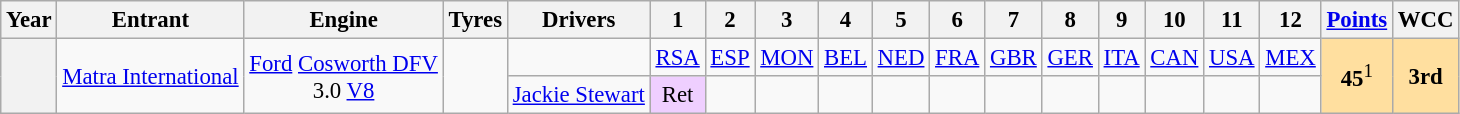<table class="wikitable" style="text-align:center; font-size:95%">
<tr>
<th>Year</th>
<th>Entrant</th>
<th>Engine</th>
<th>Tyres</th>
<th>Drivers</th>
<th>1</th>
<th>2</th>
<th>3</th>
<th>4</th>
<th>5</th>
<th>6</th>
<th>7</th>
<th>8</th>
<th>9</th>
<th>10</th>
<th>11</th>
<th>12</th>
<th><a href='#'>Points</a></th>
<th>WCC</th>
</tr>
<tr>
<th rowspan=2></th>
<td rowspan=2><a href='#'>Matra International</a></td>
<td rowspan=2><a href='#'>Ford</a> <a href='#'>Cosworth DFV</a> <br>3.0 <a href='#'>V8</a></td>
<td rowspan=2></td>
<td></td>
<td><a href='#'>RSA</a></td>
<td><a href='#'>ESP</a></td>
<td><a href='#'>MON</a></td>
<td><a href='#'>BEL</a></td>
<td><a href='#'>NED</a></td>
<td><a href='#'>FRA</a></td>
<td><a href='#'>GBR</a></td>
<td><a href='#'>GER</a></td>
<td><a href='#'>ITA</a></td>
<td><a href='#'>CAN</a></td>
<td><a href='#'>USA</a></td>
<td><a href='#'>MEX</a></td>
<td rowspan="2" style="background:#ffdf9f;"><strong>45</strong><sup>1</sup></td>
<td rowspan="2" style="background:#ffdf9f;"><strong>3rd</strong></td>
</tr>
<tr>
<td><a href='#'>Jackie Stewart</a></td>
<td style="background:#efcfff;">Ret</td>
<td></td>
<td></td>
<td></td>
<td></td>
<td></td>
<td></td>
<td></td>
<td></td>
<td></td>
<td></td>
<td></td>
</tr>
</table>
